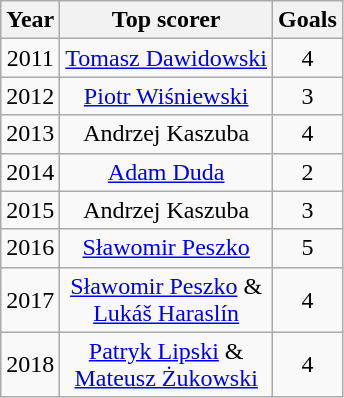<table class="wikitable" style="text-align: center">
<tr>
<th>Year</th>
<th>Top scorer</th>
<th>Goals</th>
</tr>
<tr>
<td>2011</td>
<td><a href='#'>Tomasz Dawidowski</a></td>
<td>4</td>
</tr>
<tr>
<td>2012</td>
<td><a href='#'>Piotr Wiśniewski</a></td>
<td>3</td>
</tr>
<tr>
<td>2013</td>
<td>Andrzej Kaszuba</td>
<td>4</td>
</tr>
<tr>
<td>2014</td>
<td><a href='#'>Adam Duda</a></td>
<td>2</td>
</tr>
<tr>
<td>2015</td>
<td>Andrzej Kaszuba</td>
<td>3</td>
</tr>
<tr>
<td>2016</td>
<td><a href='#'>Sławomir Peszko</a></td>
<td>5</td>
</tr>
<tr>
<td>2017</td>
<td><a href='#'>Sławomir Peszko</a> &<br><a href='#'>Lukáš Haraslín</a></td>
<td>4</td>
</tr>
<tr>
<td>2018</td>
<td><a href='#'>Patryk Lipski</a> &<br><a href='#'>Mateusz Żukowski</a></td>
<td>4</td>
</tr>
</table>
